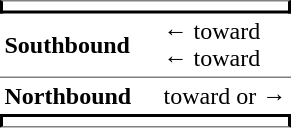<table table border=0 cellspacing=0 cellpadding=3>
<tr>
<td style="border-bottom:solid 2px black;border-right:solid 2px black;border-left:solid 2px black;border-top:solid 1px gray;text-align:center;" colspan=2></td>
</tr>
<tr>
<td width=100><strong>Southbound</strong></td>
<td>←  toward  <br>←  toward  </td>
</tr>
<tr>
<td style="border-top:solid 1px gray"><strong>Northbound</strong></td>
<td style="border-top:solid 1px gray">  toward  or   →</td>
</tr>
<tr>
<td style="border-bottom:solid 1px gray;border-right:solid 2px black;border-left:solid 2px black;border-top:solid 2px black;text-align:center;" colspan=2></td>
</tr>
</table>
